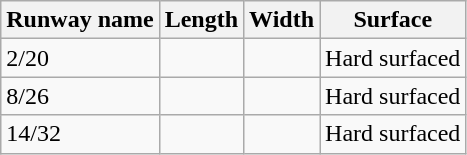<table class="wikitable">
<tr>
<th>Runway name</th>
<th>Length</th>
<th>Width</th>
<th>Surface</th>
</tr>
<tr>
<td>2/20</td>
<td></td>
<td></td>
<td>Hard surfaced</td>
</tr>
<tr>
<td>8/26</td>
<td></td>
<td></td>
<td>Hard surfaced</td>
</tr>
<tr>
<td>14/32</td>
<td></td>
<td></td>
<td>Hard surfaced</td>
</tr>
</table>
